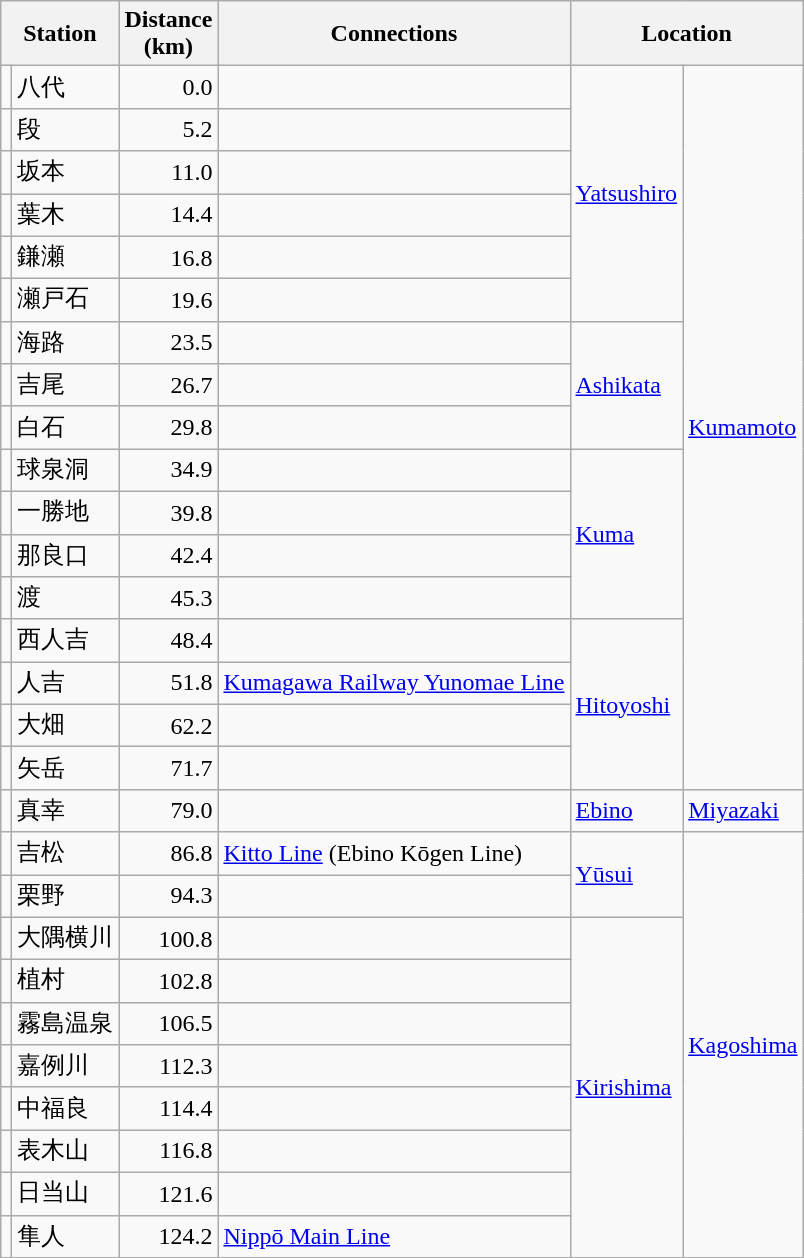<table class="wikitable">
<tr>
<th colspan="2">Station</th>
<th>Distance<br>(km)</th>
<th>Connections</th>
<th colspan="2">Location</th>
</tr>
<tr>
<td></td>
<td>八代</td>
<td align="right">0.0</td>
<td></td>
<td rowspan="6"><a href='#'>Yatsushiro</a></td>
<td rowspan=17><a href='#'>Kumamoto</a></td>
</tr>
<tr>
<td></td>
<td>段</td>
<td align="right">5.2</td>
<td> </td>
</tr>
<tr>
<td></td>
<td>坂本</td>
<td align="right">11.0</td>
<td> </td>
</tr>
<tr>
<td></td>
<td>葉木</td>
<td align="right">14.4</td>
<td> </td>
</tr>
<tr>
<td></td>
<td>鎌瀬</td>
<td align="right">16.8</td>
<td> </td>
</tr>
<tr>
<td></td>
<td>瀬戸石</td>
<td align="right">19.6</td>
<td> </td>
</tr>
<tr>
<td></td>
<td>海路</td>
<td align="right">23.5</td>
<td> </td>
<td rowspan="3"><a href='#'>Ashikata</a></td>
</tr>
<tr>
<td></td>
<td>吉尾</td>
<td align="right">26.7</td>
<td> </td>
</tr>
<tr>
<td></td>
<td>白石</td>
<td align="right">29.8</td>
<td> </td>
</tr>
<tr>
<td></td>
<td>球泉洞</td>
<td align="right">34.9</td>
<td> </td>
<td rowspan="4"><a href='#'>Kuma</a></td>
</tr>
<tr>
<td></td>
<td>一勝地</td>
<td align="right">39.8</td>
<td> </td>
</tr>
<tr>
<td></td>
<td>那良口</td>
<td align="right">42.4</td>
<td> </td>
</tr>
<tr>
<td></td>
<td>渡</td>
<td align="right">45.3</td>
<td> </td>
</tr>
<tr>
<td></td>
<td>西人吉</td>
<td align="right">48.4</td>
<td> </td>
<td rowspan="4"><a href='#'>Hitoyoshi</a></td>
</tr>
<tr>
<td></td>
<td>人吉</td>
<td align="right">51.8</td>
<td><a href='#'>Kumagawa Railway Yunomae Line</a></td>
</tr>
<tr>
<td></td>
<td>大畑</td>
<td align="right">62.2</td>
<td> </td>
</tr>
<tr>
<td></td>
<td>矢岳</td>
<td align="right">71.7</td>
<td> </td>
</tr>
<tr>
<td></td>
<td>真幸</td>
<td align="right">79.0</td>
<td> </td>
<td><a href='#'>Ebino</a></td>
<td><a href='#'>Miyazaki</a></td>
</tr>
<tr>
<td></td>
<td>吉松</td>
<td align="right">86.8</td>
<td><a href='#'>Kitto Line</a> (Ebino Kōgen Line)</td>
<td rowspan="2"><a href='#'>Yūsui</a></td>
<td rowspan="10"><a href='#'>Kagoshima</a></td>
</tr>
<tr>
<td></td>
<td>栗野</td>
<td align="right">94.3</td>
<td> </td>
</tr>
<tr>
<td></td>
<td>大隅横川</td>
<td align="right">100.8</td>
<td> </td>
<td rowspan="8"><a href='#'>Kirishima</a></td>
</tr>
<tr>
<td></td>
<td>植村</td>
<td align="right">102.8</td>
<td> </td>
</tr>
<tr>
<td></td>
<td>霧島温泉</td>
<td align="right">106.5</td>
<td> </td>
</tr>
<tr>
<td></td>
<td>嘉例川</td>
<td align="right">112.3</td>
<td> </td>
</tr>
<tr>
<td></td>
<td>中福良</td>
<td align="right">114.4</td>
<td> </td>
</tr>
<tr>
<td></td>
<td>表木山</td>
<td align="right">116.8</td>
<td> </td>
</tr>
<tr>
<td></td>
<td>日当山</td>
<td align="right">121.6</td>
<td> </td>
</tr>
<tr>
<td></td>
<td>隼人</td>
<td align="right">124.2</td>
<td><a href='#'>Nippō Main Line</a></td>
</tr>
</table>
